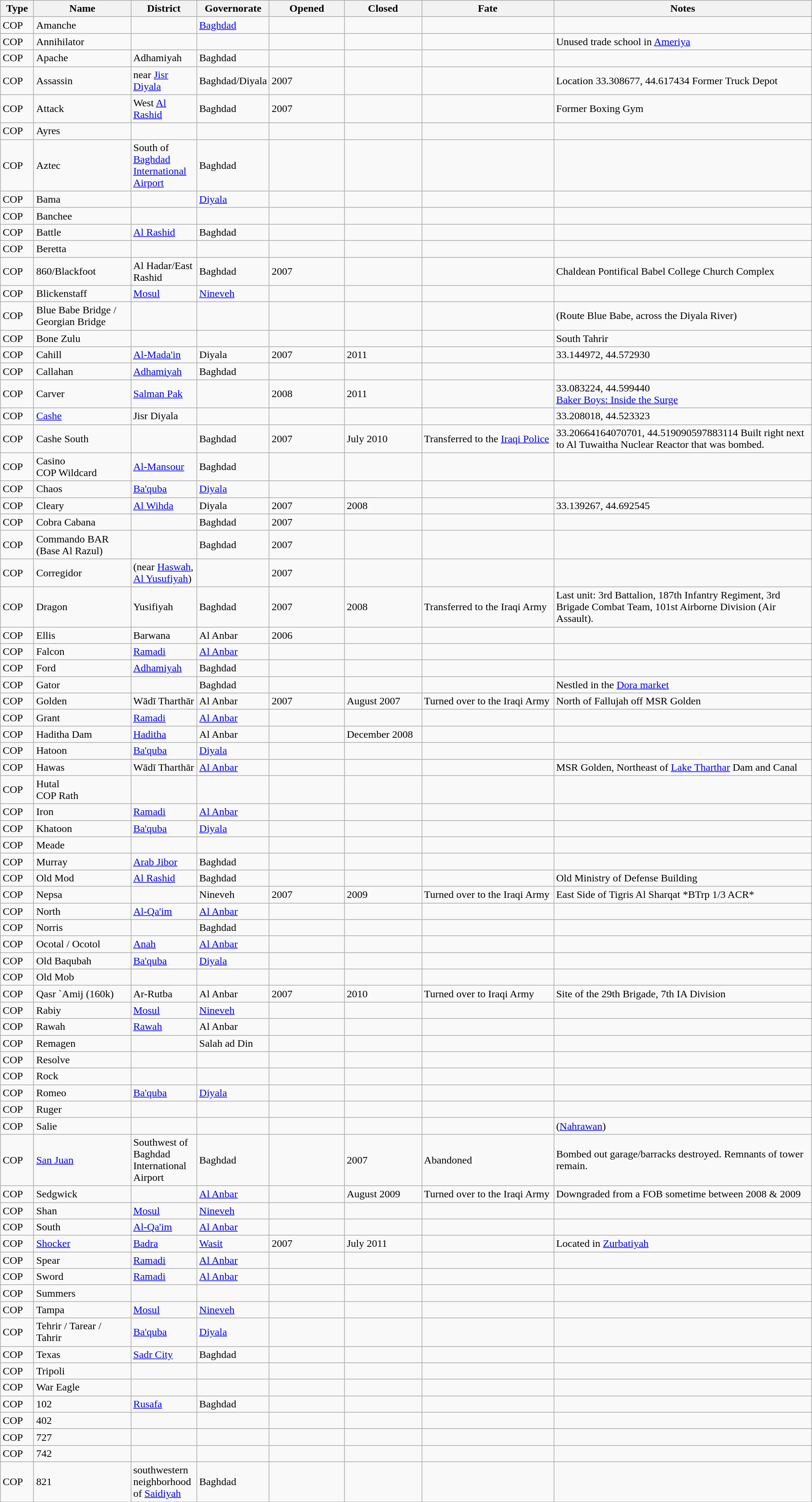<table class="wikitable sortable">
<tr>
<th style="width:3em">Type</th>
<th style="width:10em">Name</th>
<th style="width:6em">District</th>
<th style="width:5em">Governorate</th>
<th style="width:8em">Opened</th>
<th style="width:8em">Closed</th>
<th style="width:15em">Fate</th>
<th style="width:30em">Notes</th>
</tr>
<tr>
<td>COP</td>
<td>Amanche</td>
<td></td>
<td><a href='#'>Baghdad</a></td>
<td></td>
<td></td>
<td></td>
<td></td>
</tr>
<tr>
<td>COP</td>
<td>Annihilator</td>
<td></td>
<td></td>
<td></td>
<td></td>
<td></td>
<td>Unused trade school in <a href='#'>Ameriya</a></td>
</tr>
<tr>
<td>COP</td>
<td>Apache</td>
<td>Adhamiyah</td>
<td>Baghdad</td>
<td></td>
<td></td>
<td></td>
<td></td>
</tr>
<tr>
<td>COP</td>
<td>Assassin</td>
<td>near <a href='#'>Jisr Diyala</a></td>
<td>Baghdad/Diyala</td>
<td>2007</td>
<td></td>
<td></td>
<td>Location 33.308677, 44.617434 Former Truck Depot</td>
</tr>
<tr>
<td>COP</td>
<td>Attack</td>
<td>West <a href='#'>Al Rashid</a></td>
<td>Baghdad</td>
<td>2007</td>
<td></td>
<td></td>
<td>Former Boxing Gym</td>
</tr>
<tr>
<td>COP</td>
<td>Ayres</td>
<td></td>
<td></td>
<td></td>
<td></td>
<td></td>
<td></td>
</tr>
<tr>
<td>COP</td>
<td>Aztec</td>
<td>South of <a href='#'>Baghdad International Airport</a></td>
<td>Baghdad</td>
<td></td>
<td></td>
<td></td>
<td></td>
</tr>
<tr>
<td>COP</td>
<td>Bama</td>
<td></td>
<td><a href='#'>Diyala</a></td>
<td></td>
<td></td>
<td></td>
<td></td>
</tr>
<tr>
<td>COP</td>
<td>Banchee</td>
<td></td>
<td></td>
<td></td>
<td></td>
<td></td>
<td></td>
</tr>
<tr>
<td>COP</td>
<td>Battle</td>
<td><a href='#'>Al Rashid</a></td>
<td>Baghdad</td>
<td></td>
<td></td>
<td></td>
<td></td>
</tr>
<tr>
<td>COP</td>
<td>Beretta</td>
<td></td>
<td></td>
<td></td>
<td></td>
<td></td>
<td></td>
</tr>
<tr>
<td>COP</td>
<td>860/Blackfoot</td>
<td>Al Hadar/East Rashid</td>
<td>Baghdad</td>
<td>2007</td>
<td></td>
<td></td>
<td>Chaldean Pontifical Babel College Church Complex</td>
</tr>
<tr>
<td>COP</td>
<td>Blickenstaff</td>
<td><a href='#'>Mosul</a></td>
<td><a href='#'>Nineveh</a></td>
<td></td>
<td></td>
<td></td>
<td></td>
</tr>
<tr>
<td>COP</td>
<td>Blue Babe Bridge / Georgian Bridge</td>
<td></td>
<td></td>
<td></td>
<td></td>
<td></td>
<td>(Route Blue Babe, across the Diyala River)</td>
</tr>
<tr>
<td>COP</td>
<td>Bone Zulu</td>
<td></td>
<td></td>
<td></td>
<td></td>
<td></td>
<td>South Tahrir</td>
</tr>
<tr>
<td>COP</td>
<td>Cahill</td>
<td><a href='#'>Al-Mada'in</a></td>
<td>Diyala</td>
<td>2007</td>
<td>2011</td>
<td></td>
<td>33.144972, 44.572930</td>
</tr>
<tr>
<td>COP</td>
<td>Callahan</td>
<td><a href='#'>Adhamiyah</a></td>
<td>Baghdad</td>
<td></td>
<td></td>
<td></td>
<td></td>
</tr>
<tr>
<td>COP</td>
<td>Carver</td>
<td><a href='#'>Salman Pak</a></td>
<td></td>
<td>2008</td>
<td>2011</td>
<td></td>
<td>33.083224, 44.599440<br><a href='#'>Baker Boys: Inside the Surge</a></td>
</tr>
<tr>
<td>COP</td>
<td><a href='#'>Cashe</a></td>
<td>Jisr Diyala</td>
<td></td>
<td></td>
<td></td>
<td></td>
<td>33.208018, 44.523323</td>
</tr>
<tr>
<td>COP</td>
<td>Cashe South</td>
<td></td>
<td>Baghdad</td>
<td>2007</td>
<td>July 2010</td>
<td>Transferred to the <a href='#'>Iraqi Police</a></td>
<td>33.20664164070701, 44.519090597883114 Built right next to Al Tuwaitha Nuclear Reactor that was bombed.</td>
</tr>
<tr>
<td>COP</td>
<td>Casino<br>COP Wildcard</td>
<td><a href='#'>Al-Mansour</a></td>
<td>Baghdad</td>
<td></td>
<td></td>
<td></td>
<td></td>
</tr>
<tr>
<td>COP</td>
<td>Chaos</td>
<td><a href='#'>Ba'quba</a></td>
<td><a href='#'>Diyala</a></td>
<td></td>
<td></td>
<td></td>
<td></td>
</tr>
<tr>
<td>COP</td>
<td>Cleary</td>
<td><a href='#'>Al Wihda</a></td>
<td>Diyala</td>
<td>2007</td>
<td>2008</td>
<td></td>
<td>33.139267, 44.692545</td>
</tr>
<tr>
<td>COP</td>
<td>Cobra Cabana</td>
<td></td>
<td>Baghdad</td>
<td>2007</td>
<td></td>
<td></td>
<td></td>
</tr>
<tr>
<td>COP</td>
<td>Commando BAR (Base Al Razul)</td>
<td></td>
<td>Baghdad</td>
<td>2007</td>
<td></td>
<td></td>
<td></td>
</tr>
<tr>
<td>COP</td>
<td>Corregidor</td>
<td>(near <a href='#'>Haswah</a>, <a href='#'>Al Yusufiyah</a>)</td>
<td></td>
<td>2007</td>
<td></td>
<td></td>
<td></td>
</tr>
<tr>
<td>COP</td>
<td>Dragon</td>
<td>Yusifiyah</td>
<td>Baghdad</td>
<td>2007</td>
<td>2008</td>
<td>Transferred to the Iraqi Army</td>
<td>Last unit: 3rd Battalion, 187th Infantry Regiment, 3rd Brigade Combat Team, 101st Airborne Division (Air Assault).</td>
</tr>
<tr>
<td>COP</td>
<td>Ellis</td>
<td>Barwana</td>
<td>Al Anbar</td>
<td>2006</td>
<td></td>
<td></td>
<td></td>
</tr>
<tr>
<td>COP</td>
<td>Falcon</td>
<td><a href='#'>Ramadi</a></td>
<td><a href='#'>Al Anbar</a></td>
<td></td>
<td></td>
<td></td>
<td></td>
</tr>
<tr>
<td>COP</td>
<td>Ford</td>
<td><a href='#'>Adhamiyah</a></td>
<td>Baghdad</td>
<td></td>
<td></td>
<td></td>
<td></td>
</tr>
<tr>
<td>COP</td>
<td>Gator</td>
<td></td>
<td>Baghdad</td>
<td></td>
<td></td>
<td></td>
<td>Nestled in the <a href='#'>Dora market</a></td>
</tr>
<tr>
<td>COP</td>
<td>Golden</td>
<td>Wādī Tharthār</td>
<td>Al Anbar</td>
<td>2007</td>
<td>August 2007</td>
<td>Turned over to the Iraqi Army</td>
<td>North of Fallujah off MSR Golden</td>
</tr>
<tr>
<td>COP</td>
<td>Grant</td>
<td><a href='#'>Ramadi</a></td>
<td><a href='#'>Al Anbar</a></td>
<td></td>
<td></td>
<td></td>
<td></td>
</tr>
<tr>
<td>COP</td>
<td>Haditha Dam</td>
<td><a href='#'>Haditha</a></td>
<td>Al Anbar</td>
<td></td>
<td>December 2008</td>
<td></td>
<td></td>
</tr>
<tr>
<td>COP</td>
<td>Hatoon</td>
<td><a href='#'>Ba'quba</a></td>
<td><a href='#'>Diyala</a></td>
<td></td>
<td></td>
<td></td>
<td></td>
</tr>
<tr>
<td>COP</td>
<td>Hawas</td>
<td>Wādī Tharthār</td>
<td><a href='#'>Al Anbar</a></td>
<td></td>
<td></td>
<td></td>
<td>MSR Golden, Northeast of <a href='#'>Lake Tharthar</a> Dam and Canal</td>
</tr>
<tr>
<td>COP</td>
<td>Hutal<br>COP Rath</td>
<td></td>
<td></td>
<td></td>
<td></td>
<td></td>
<td></td>
</tr>
<tr>
<td>COP</td>
<td>Iron</td>
<td><a href='#'>Ramadi</a></td>
<td><a href='#'>Al Anbar</a></td>
<td></td>
<td></td>
<td></td>
<td></td>
</tr>
<tr>
<td>COP</td>
<td>Khatoon</td>
<td><a href='#'>Ba'quba</a></td>
<td><a href='#'>Diyala</a></td>
<td></td>
<td></td>
<td></td>
<td></td>
</tr>
<tr>
<td>COP</td>
<td>Meade</td>
<td></td>
<td></td>
<td></td>
<td></td>
<td></td>
<td></td>
</tr>
<tr>
<td>COP</td>
<td>Murray</td>
<td><a href='#'>Arab Jibor</a></td>
<td>Baghdad</td>
<td></td>
<td></td>
<td></td>
<td></td>
</tr>
<tr>
<td>COP</td>
<td>Old Mod</td>
<td><a href='#'>Al Rashid</a></td>
<td>Baghdad</td>
<td></td>
<td></td>
<td></td>
<td>Old Ministry of Defense Building</td>
</tr>
<tr>
<td>COP</td>
<td>Nepsa</td>
<td></td>
<td>Nineveh</td>
<td>2007</td>
<td>2009</td>
<td>Turned over to the Iraqi Army</td>
<td>East Side of Tigris Al Sharqat *BTrp 1/3 ACR*</td>
</tr>
<tr>
<td>COP</td>
<td>North</td>
<td><a href='#'>Al-Qa'im</a></td>
<td><a href='#'>Al Anbar</a></td>
<td></td>
<td></td>
<td></td>
<td></td>
</tr>
<tr>
<td>COP</td>
<td>Norris</td>
<td></td>
<td>Baghdad</td>
<td></td>
<td></td>
<td></td>
<td></td>
</tr>
<tr>
<td>COP</td>
<td>Ocotal / Ocotol</td>
<td><a href='#'>Anah</a></td>
<td><a href='#'>Al Anbar</a></td>
<td></td>
<td></td>
<td></td>
<td></td>
</tr>
<tr>
<td>COP</td>
<td>Old Baqubah</td>
<td><a href='#'>Ba'quba</a></td>
<td><a href='#'>Diyala</a></td>
<td></td>
<td></td>
<td></td>
<td></td>
</tr>
<tr>
<td>COP</td>
<td>Old Mob</td>
<td></td>
<td></td>
<td></td>
<td></td>
<td></td>
<td></td>
</tr>
<tr>
<td>COP</td>
<td>Qasr `Amij (160k)</td>
<td>Ar-Rutba</td>
<td>Al Anbar</td>
<td>2007</td>
<td>2010</td>
<td>Turned over to Iraqi Army</td>
<td>Site of the 29th Brigade, 7th IA Division</td>
</tr>
<tr>
<td>COP</td>
<td>Rabiy</td>
<td><a href='#'>Mosul</a></td>
<td><a href='#'>Nineveh</a></td>
<td></td>
<td></td>
<td></td>
<td></td>
</tr>
<tr>
<td>COP</td>
<td>Rawah</td>
<td><a href='#'>Rawah</a></td>
<td>Al Anbar</td>
<td></td>
<td></td>
<td></td>
<td></td>
</tr>
<tr>
<td>COP</td>
<td>Remagen</td>
<td></td>
<td>Salah ad Din</td>
<td></td>
<td></td>
<td></td>
<td></td>
</tr>
<tr>
<td>COP</td>
<td>Resolve</td>
<td></td>
<td></td>
<td></td>
<td></td>
<td></td>
<td></td>
</tr>
<tr>
<td>COP</td>
<td>Rock</td>
<td></td>
<td></td>
<td></td>
<td></td>
<td></td>
<td></td>
</tr>
<tr>
<td>COP</td>
<td>Romeo</td>
<td><a href='#'>Ba'quba</a></td>
<td><a href='#'>Diyala</a></td>
<td></td>
<td></td>
<td></td>
<td></td>
</tr>
<tr>
<td>COP</td>
<td>Ruger</td>
<td></td>
<td></td>
<td></td>
<td></td>
<td></td>
<td></td>
</tr>
<tr>
<td>COP</td>
<td>Salie</td>
<td></td>
<td></td>
<td></td>
<td></td>
<td></td>
<td>(<a href='#'>Nahrawan</a>)</td>
</tr>
<tr>
<td>COP</td>
<td><a href='#'>San Juan</a></td>
<td>Southwest of Baghdad International Airport</td>
<td>Baghdad</td>
<td></td>
<td>2007</td>
<td>Abandoned</td>
<td>Bombed out garage/barracks destroyed. Remnants of tower remain.</td>
</tr>
<tr>
<td>COP</td>
<td>Sedgwick</td>
<td></td>
<td><a href='#'>Al Anbar</a></td>
<td></td>
<td>August 2009</td>
<td>Turned over to the Iraqi Army</td>
<td>Downgraded from a FOB sometime between 2008 & 2009</td>
</tr>
<tr>
<td>COP</td>
<td>Shan</td>
<td><a href='#'>Mosul</a></td>
<td><a href='#'>Nineveh</a></td>
<td></td>
<td></td>
<td></td>
<td></td>
</tr>
<tr>
<td>COP</td>
<td>South</td>
<td><a href='#'>Al-Qa'im</a></td>
<td><a href='#'>Al Anbar</a></td>
<td></td>
<td></td>
<td></td>
<td></td>
</tr>
<tr>
<td>COP</td>
<td><a href='#'>Shocker</a></td>
<td><a href='#'>Badra</a></td>
<td><a href='#'>Wasit</a></td>
<td>2007</td>
<td>July 2011</td>
<td></td>
<td>Located in <a href='#'>Zurbatiyah</a></td>
</tr>
<tr>
<td>COP</td>
<td>Spear</td>
<td><a href='#'>Ramadi</a></td>
<td><a href='#'>Al Anbar</a></td>
<td></td>
<td></td>
<td></td>
<td></td>
</tr>
<tr>
<td>COP</td>
<td>Sword</td>
<td><a href='#'>Ramadi</a></td>
<td><a href='#'>Al Anbar</a></td>
<td></td>
<td></td>
<td></td>
<td></td>
</tr>
<tr>
<td>COP</td>
<td>Summers</td>
<td></td>
<td></td>
<td></td>
<td></td>
<td></td>
<td></td>
</tr>
<tr>
<td>COP</td>
<td>Tampa</td>
<td><a href='#'>Mosul</a></td>
<td><a href='#'>Nineveh</a></td>
<td></td>
<td></td>
<td></td>
<td></td>
</tr>
<tr>
<td>COP</td>
<td>Tehrir / Tarear / Tahrir</td>
<td><a href='#'>Ba'quba</a></td>
<td><a href='#'>Diyala</a></td>
<td></td>
<td></td>
<td></td>
<td></td>
</tr>
<tr>
<td>COP</td>
<td>Texas</td>
<td><a href='#'>Sadr City</a></td>
<td>Baghdad</td>
<td></td>
<td></td>
<td></td>
<td></td>
</tr>
<tr>
<td>COP</td>
<td>Tripoli</td>
<td></td>
<td></td>
<td></td>
<td></td>
<td></td>
<td></td>
</tr>
<tr>
<td>COP</td>
<td>War Eagle</td>
<td></td>
<td></td>
<td></td>
<td></td>
<td></td>
<td></td>
</tr>
<tr>
<td>COP</td>
<td>102</td>
<td><a href='#'>Rusafa</a></td>
<td>Baghdad</td>
<td></td>
<td></td>
<td></td>
<td></td>
</tr>
<tr>
<td>COP</td>
<td>402</td>
<td></td>
<td></td>
<td></td>
<td></td>
<td></td>
<td></td>
</tr>
<tr>
<td>COP</td>
<td>727</td>
<td></td>
<td></td>
<td></td>
<td></td>
<td></td>
<td></td>
</tr>
<tr>
<td>COP</td>
<td>742</td>
<td></td>
<td></td>
<td></td>
<td></td>
<td></td>
<td></td>
</tr>
<tr>
<td>COP</td>
<td>821</td>
<td>southwestern neighborhood of <a href='#'>Saidiyah</a></td>
<td>Baghdad</td>
<td></td>
<td></td>
<td></td>
<td></td>
</tr>
<tr>
</tr>
</table>
